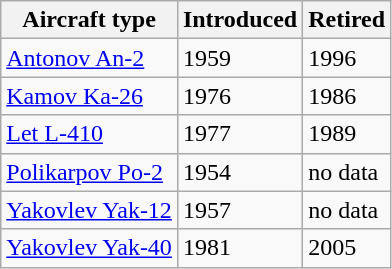<table class="wikitable">
<tr>
<th>Aircraft type</th>
<th>Introduced</th>
<th>Retired</th>
</tr>
<tr>
<td><a href='#'>Antonov An-2</a></td>
<td>1959</td>
<td>1996</td>
</tr>
<tr>
<td><a href='#'>Kamov Ka-26</a></td>
<td>1976</td>
<td>1986</td>
</tr>
<tr>
<td><a href='#'>Let L-410</a></td>
<td>1977</td>
<td>1989</td>
</tr>
<tr>
<td><a href='#'>Polikarpov Po-2</a></td>
<td>1954</td>
<td>no data</td>
</tr>
<tr>
<td><a href='#'>Yakovlev Yak-12</a></td>
<td>1957</td>
<td>no data</td>
</tr>
<tr>
<td><a href='#'>Yakovlev Yak-40</a></td>
<td>1981</td>
<td>2005</td>
</tr>
</table>
